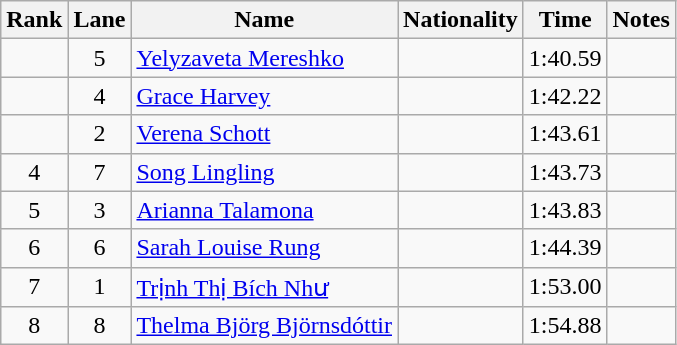<table class="wikitable sortable" style="text-align:center">
<tr>
<th>Rank</th>
<th>Lane</th>
<th>Name</th>
<th>Nationality</th>
<th>Time</th>
<th>Notes</th>
</tr>
<tr>
<td></td>
<td>5</td>
<td align=left><a href='#'>Yelyzaveta Mereshko</a></td>
<td align=left></td>
<td>1:40.59</td>
<td></td>
</tr>
<tr>
<td></td>
<td>4</td>
<td align=left><a href='#'>Grace Harvey</a></td>
<td align=left></td>
<td>1:42.22</td>
<td></td>
</tr>
<tr>
<td></td>
<td>2</td>
<td align=left><a href='#'>Verena Schott</a></td>
<td align=left></td>
<td>1:43.61</td>
<td></td>
</tr>
<tr>
<td>4</td>
<td>7</td>
<td align=left><a href='#'>Song Lingling</a></td>
<td align=left></td>
<td>1:43.73</td>
<td></td>
</tr>
<tr>
<td>5</td>
<td>3</td>
<td align=left><a href='#'>Arianna Talamona</a></td>
<td align=left></td>
<td>1:43.83</td>
<td></td>
</tr>
<tr>
<td>6</td>
<td>6</td>
<td align=left><a href='#'>Sarah Louise Rung</a></td>
<td align=left></td>
<td>1:44.39</td>
<td></td>
</tr>
<tr>
<td>7</td>
<td>1</td>
<td align=left><a href='#'>Trịnh Thị Bích Như</a></td>
<td align=left></td>
<td>1:53.00</td>
<td></td>
</tr>
<tr>
<td>8</td>
<td>8</td>
<td align=left><a href='#'>Thelma Björg Björnsdóttir</a></td>
<td align=left></td>
<td>1:54.88</td>
<td></td>
</tr>
</table>
